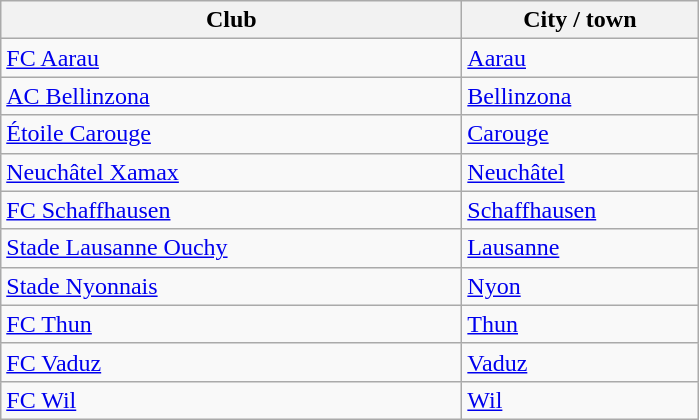<table class="wikitable sortable">
<tr>
<th style="width:300px;">Club</th>
<th style="width:150px;">City / town</th>
</tr>
<tr>
<td><a href='#'>FC Aarau</a></td>
<td> <a href='#'>Aarau</a></td>
</tr>
<tr>
<td><a href='#'>AC Bellinzona</a></td>
<td> <a href='#'>Bellinzona</a></td>
</tr>
<tr>
<td><a href='#'>Étoile Carouge</a></td>
<td> <a href='#'>Carouge</a></td>
</tr>
<tr>
<td><a href='#'>Neuchâtel Xamax</a></td>
<td> <a href='#'>Neuchâtel</a></td>
</tr>
<tr>
<td><a href='#'>FC Schaffhausen</a></td>
<td> <a href='#'>Schaffhausen</a></td>
</tr>
<tr>
<td><a href='#'>Stade Lausanne Ouchy</a></td>
<td> <a href='#'>Lausanne</a></td>
</tr>
<tr>
<td><a href='#'>Stade Nyonnais</a></td>
<td> <a href='#'>Nyon</a></td>
</tr>
<tr>
<td><a href='#'>FC Thun</a></td>
<td> <a href='#'>Thun</a></td>
</tr>
<tr>
<td><a href='#'>FC Vaduz</a></td>
<td> <a href='#'>Vaduz</a></td>
</tr>
<tr>
<td><a href='#'>FC Wil</a></td>
<td> <a href='#'>Wil</a></td>
</tr>
</table>
